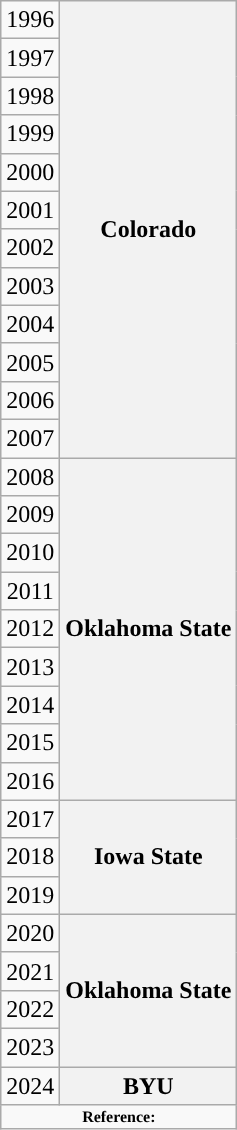<table class="wikitable" style="text-align: center;">
<tr>
<td>1996</td>
<th rowspan="12">Colorado</th>
</tr>
<tr>
<td>1997</td>
</tr>
<tr>
<td>1998</td>
</tr>
<tr>
<td>1999</td>
</tr>
<tr>
<td>2000</td>
</tr>
<tr>
<td>2001</td>
</tr>
<tr>
<td>2002</td>
</tr>
<tr>
<td>2003</td>
</tr>
<tr>
<td>2004</td>
</tr>
<tr>
<td>2005</td>
</tr>
<tr>
<td>2006</td>
</tr>
<tr>
<td>2007</td>
</tr>
<tr>
<td>2008</td>
<th rowspan="9">Oklahoma State</th>
</tr>
<tr>
<td>2009</td>
</tr>
<tr>
<td>2010</td>
</tr>
<tr>
<td>2011</td>
</tr>
<tr>
<td>2012</td>
</tr>
<tr>
<td>2013</td>
</tr>
<tr>
<td>2014</td>
</tr>
<tr>
<td>2015</td>
</tr>
<tr>
<td>2016</td>
</tr>
<tr>
<td>2017</td>
<th rowspan="3">Iowa State</th>
</tr>
<tr>
<td>2018</td>
</tr>
<tr>
<td>2019</td>
</tr>
<tr>
<td>2020</td>
<th rowspan="4">Oklahoma State</th>
</tr>
<tr>
<td>2021</td>
</tr>
<tr>
<td>2022</td>
</tr>
<tr>
<td>2023</td>
</tr>
<tr>
<td>2024</td>
<th>BYU</th>
</tr>
<tr>
<td colspan="2"  style="font-size:8pt; text-align:center;"><strong>Reference:</strong></td>
</tr>
</table>
